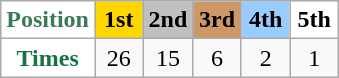<table class="wikitable" style="text-align: center">
<tr>
<th style="color:#3B7A57; background:#FFFFFF;" width="50">Position</th>
<th style="background:#FFD700;" width="25">1st</th>
<th style="background:#C0C0C0;" width="25">2nd</th>
<th style="background:#cc9966;" width="25">3rd</th>
<th style="background:#9acdff;" width="25">4th</th>
<th style="background:#FFFFFF;" width="25">5th</th>
</tr>
<tr>
<th style="color:#177245; background:#FFFFFF;">Times</th>
<td>26</td>
<td>15</td>
<td>6</td>
<td>2</td>
<td>1</td>
</tr>
</table>
